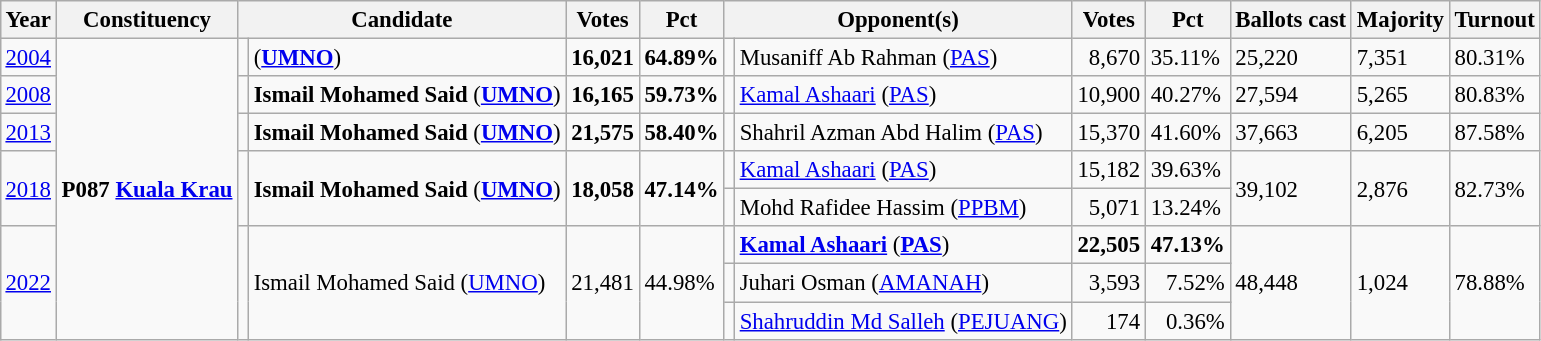<table class="wikitable" style="margin:0.5em ; font-size:95%">
<tr>
<th>Year</th>
<th>Constituency</th>
<th colspan=2>Candidate</th>
<th>Votes</th>
<th>Pct</th>
<th colspan=2>Opponent(s)</th>
<th>Votes</th>
<th>Pct</th>
<th>Ballots cast</th>
<th>Majority</th>
<th>Turnout</th>
</tr>
<tr>
<td><a href='#'>2004</a></td>
<td rowspan=8><strong>P087 <a href='#'>Kuala Krau</a></strong></td>
<td></td>
<td> (<a href='#'><strong>UMNO</strong></a>)</td>
<td align="right"><strong>16,021</strong></td>
<td><strong>64.89%</strong></td>
<td></td>
<td>Musaniff Ab Rahman (<a href='#'>PAS</a>)</td>
<td align="right">8,670</td>
<td>35.11%</td>
<td>25,220</td>
<td>7,351</td>
<td>80.31%</td>
</tr>
<tr>
<td><a href='#'>2008</a></td>
<td></td>
<td><strong>Ismail Mohamed Said</strong> (<a href='#'><strong>UMNO</strong></a>)</td>
<td align="right"><strong>16,165</strong></td>
<td><strong>59.73%</strong></td>
<td></td>
<td><a href='#'>Kamal Ashaari</a> (<a href='#'>PAS</a>)</td>
<td align="right">10,900</td>
<td>40.27%</td>
<td>27,594</td>
<td>5,265</td>
<td>80.83%</td>
</tr>
<tr>
<td><a href='#'>2013</a></td>
<td></td>
<td><strong>Ismail Mohamed Said</strong> (<a href='#'><strong>UMNO</strong></a>)</td>
<td align="right"><strong>21,575</strong></td>
<td><strong>58.40%</strong></td>
<td></td>
<td>Shahril Azman Abd Halim (<a href='#'>PAS</a>)</td>
<td align="right">15,370</td>
<td>41.60%</td>
<td>37,663</td>
<td>6,205</td>
<td>87.58%</td>
</tr>
<tr>
<td rowspan=2><a href='#'>2018</a></td>
<td rowspan=2 ></td>
<td rowspan=2><strong>Ismail Mohamed Said</strong> (<strong><a href='#'>UMNO</a></strong>)</td>
<td rowspan=2 align="right"><strong>18,058</strong></td>
<td rowspan=2><strong>47.14%</strong></td>
<td></td>
<td><a href='#'>Kamal Ashaari</a> (<a href='#'>PAS</a>)</td>
<td align="right">15,182</td>
<td>39.63%</td>
<td rowspan=2>39,102</td>
<td rowspan=2>2,876</td>
<td rowspan=2>82.73%</td>
</tr>
<tr>
<td></td>
<td>Mohd Rafidee Hassim (<a href='#'>PPBM</a>)</td>
<td align="right">5,071</td>
<td>13.24%</td>
</tr>
<tr>
<td rowspan="3"><a href='#'>2022</a></td>
<td rowspan="3" ></td>
<td rowspan="3">Ismail Mohamed Said (<a href='#'>UMNO</a>)</td>
<td rowspan="3" align="right">21,481</td>
<td rowspan="3">44.98%</td>
<td bgcolor=></td>
<td><strong><a href='#'>Kamal Ashaari</a></strong> (<a href='#'><strong>PAS</strong></a>)</td>
<td align="right"><strong>22,505</strong></td>
<td><strong>47.13%</strong></td>
<td rowspan=3>48,448</td>
<td rowspan=3>1,024</td>
<td rowspan=3>78.88%</td>
</tr>
<tr>
<td></td>
<td>Juhari Osman (<a href='#'>AMANAH</a>)</td>
<td align="right">3,593</td>
<td align="right">7.52%</td>
</tr>
<tr>
<td bgcolor=></td>
<td><a href='#'>Shahruddin Md Salleh</a> (<a href='#'>PEJUANG</a>)</td>
<td align="right">174</td>
<td align="right">0.36%</td>
</tr>
</table>
